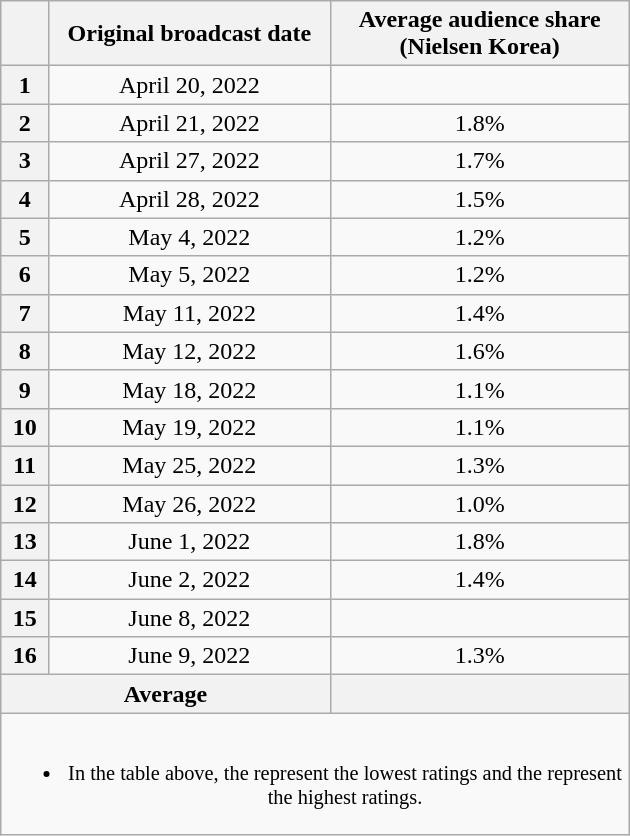<table class="wikitable" style="width:420px; text-align:center">
<tr>
<th scope="col"></th>
<th scope="col">Original broadcast date</th>
<th scope="col" style="width:12em">Average audience share<br>(Nielsen Korea)</th>
</tr>
<tr>
<th scope="col">1</th>
<td>April 20, 2022</td>
<td> </td>
</tr>
<tr>
<th scope="col">2</th>
<td>April 21, 2022</td>
<td>1.8% </td>
</tr>
<tr>
<th scope="col">3</th>
<td>April 27, 2022</td>
<td>1.7% </td>
</tr>
<tr>
<th scope="col">4</th>
<td>April 28, 2022</td>
<td>1.5% </td>
</tr>
<tr>
<th scope="col">5</th>
<td>May 4, 2022</td>
<td>1.2% </td>
</tr>
<tr>
<th scope="col">6</th>
<td>May 5, 2022</td>
<td>1.2% </td>
</tr>
<tr>
<th scope="col">7</th>
<td>May 11, 2022</td>
<td>1.4% </td>
</tr>
<tr>
<th scope="col">8</th>
<td>May 12, 2022</td>
<td>1.6% </td>
</tr>
<tr>
<th scope="col">9</th>
<td>May 18, 2022</td>
<td>1.1% </td>
</tr>
<tr>
<th scope="col">10</th>
<td>May 19, 2022</td>
<td>1.1% </td>
</tr>
<tr>
<th scope="col">11</th>
<td>May 25, 2022</td>
<td>1.3% </td>
</tr>
<tr>
<th scope="col">12</th>
<td>May 26, 2022</td>
<td>1.0% </td>
</tr>
<tr>
<th scope="col">13</th>
<td>June 1, 2022</td>
<td>1.8% </td>
</tr>
<tr>
<th scope="col">14</th>
<td>June 2, 2022</td>
<td>1.4% </td>
</tr>
<tr>
<th scope="col">15</th>
<td>June 8, 2022</td>
<td> </td>
</tr>
<tr>
<th scope="col">16</th>
<td>June 9, 2022</td>
<td>1.3% </td>
</tr>
<tr>
<th scope="col" colspan="2">Average</th>
<th scope="col"></th>
</tr>
<tr>
<td colspan="3" style="font-size:85%"><br><ul><li>In the table above, the <strong></strong> represent the lowest ratings and the <strong></strong> represent the highest ratings.</li></ul></td>
</tr>
</table>
